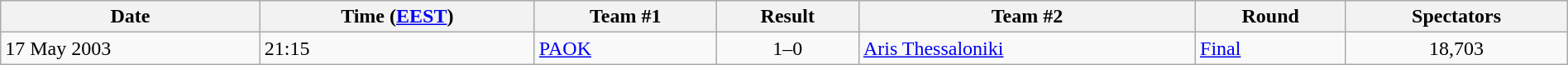<table class="wikitable" style="text-align: left;" width="100%">
<tr>
<th>Date</th>
<th>Time (<a href='#'>EEST</a>)</th>
<th>Team #1</th>
<th>Result</th>
<th>Team #2</th>
<th>Round</th>
<th>Spectators</th>
</tr>
<tr>
<td>17 May 2003</td>
<td>21:15</td>
<td><a href='#'>PAOK</a></td>
<td style="text-align:center;">1–0</td>
<td><a href='#'>Aris Thessaloniki</a></td>
<td><a href='#'>Final</a></td>
<td style="text-align:center;">18,703</td>
</tr>
</table>
